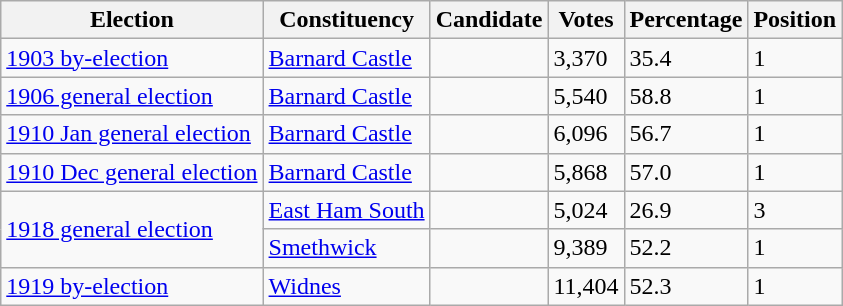<table class="wikitable sortable">
<tr>
<th>Election</th>
<th>Constituency</th>
<th>Candidate</th>
<th>Votes</th>
<th>Percentage</th>
<th>Position</th>
</tr>
<tr>
<td><a href='#'>1903 by-election</a></td>
<td><a href='#'>Barnard Castle</a></td>
<td></td>
<td>3,370</td>
<td>35.4</td>
<td>1</td>
</tr>
<tr>
<td><a href='#'>1906 general election</a></td>
<td><a href='#'>Barnard Castle</a></td>
<td></td>
<td>5,540</td>
<td>58.8</td>
<td>1</td>
</tr>
<tr>
<td><a href='#'>1910 Jan general election</a></td>
<td><a href='#'>Barnard Castle</a></td>
<td></td>
<td>6,096</td>
<td>56.7</td>
<td>1</td>
</tr>
<tr>
<td><a href='#'>1910 Dec general election</a></td>
<td><a href='#'>Barnard Castle</a></td>
<td></td>
<td>5,868</td>
<td>57.0</td>
<td>1</td>
</tr>
<tr>
<td rowspan=2><a href='#'>1918 general election</a></td>
<td><a href='#'>East Ham South</a></td>
<td></td>
<td>5,024</td>
<td>26.9</td>
<td>3</td>
</tr>
<tr>
<td><a href='#'>Smethwick</a></td>
<td></td>
<td>9,389</td>
<td>52.2</td>
<td>1</td>
</tr>
<tr>
<td><a href='#'>1919 by-election</a></td>
<td><a href='#'>Widnes</a></td>
<td></td>
<td>11,404</td>
<td>52.3</td>
<td>1</td>
</tr>
</table>
